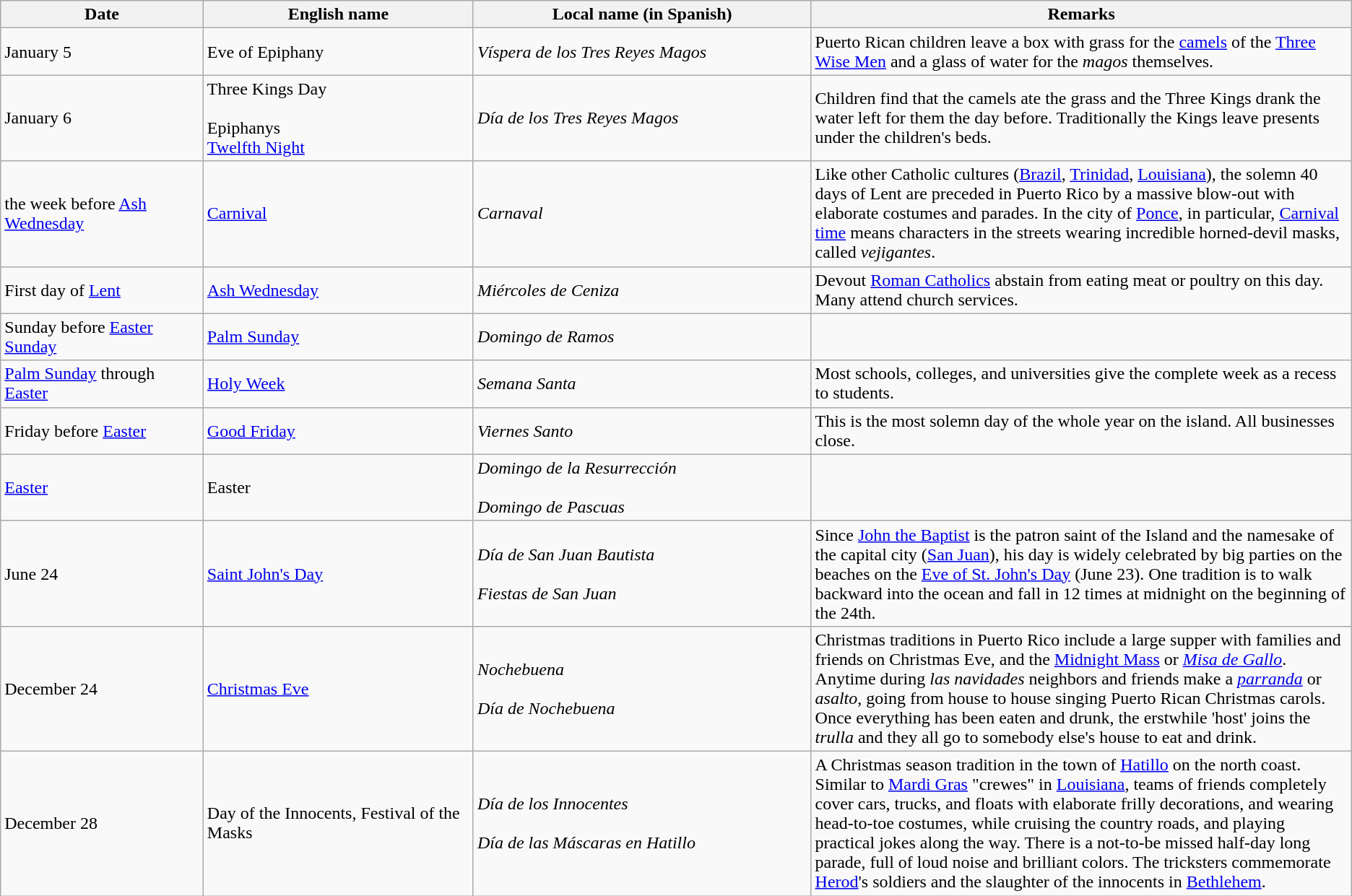<table class="wikitable">
<tr>
<th width="15%">Date</th>
<th width="20%">English name</th>
<th width="25%">Local name (in Spanish)</th>
<th width="40%">Remarks</th>
</tr>
<tr>
<td>January 5</td>
<td>Eve of Epiphany</td>
<td><em>Víspera de los Tres Reyes Magos</em></td>
<td>Puerto Rican children leave a box with grass for the <a href='#'>camels</a> of the <a href='#'>Three Wise Men</a> and a glass of water for the <em>magos</em> themselves.</td>
</tr>
<tr>
<td>January 6</td>
<td>Three Kings Day<br><br>Epiphanys<br>
<a href='#'>Twelfth Night</a></td>
<td><em>Día de los Tres Reyes Magos</em></td>
<td>Children find that the camels ate the grass and the Three Kings drank the water left for them the day before. Traditionally the Kings leave presents under the children's beds.</td>
</tr>
<tr>
<td>the week before <a href='#'>Ash Wednesday</a></td>
<td><a href='#'>Carnival</a></td>
<td><em>Carnaval</em></td>
<td>Like other Catholic cultures (<a href='#'>Brazil</a>, <a href='#'>Trinidad</a>, <a href='#'>Louisiana</a>), the solemn 40 days of Lent are preceded in Puerto Rico by a massive blow-out with elaborate costumes and parades. In the city of <a href='#'>Ponce</a>, in particular, <a href='#'>Carnival time</a> means characters in the streets wearing incredible horned-devil masks, called <em>vejigantes</em>.</td>
</tr>
<tr>
<td>First day of <a href='#'>Lent</a></td>
<td><a href='#'>Ash Wednesday</a></td>
<td><em>Miércoles de Ceniza</em></td>
<td>Devout <a href='#'>Roman Catholics</a> abstain from eating meat or poultry on this day. Many attend church services.</td>
</tr>
<tr>
<td>Sunday before <a href='#'>Easter Sunday</a></td>
<td><a href='#'>Palm Sunday</a></td>
<td><em>Domingo de Ramos</em></td>
<td> </td>
</tr>
<tr>
<td><a href='#'>Palm Sunday</a> through <a href='#'>Easter</a></td>
<td><a href='#'>Holy Week</a></td>
<td><em>Semana Santa</em></td>
<td>Most schools, colleges, and universities give the complete week as a recess to students.</td>
</tr>
<tr>
<td>Friday before <a href='#'>Easter</a></td>
<td><a href='#'>Good Friday</a></td>
<td><em>Viernes Santo</em></td>
<td>This is the most solemn day of the whole year on the island. All businesses close.</td>
</tr>
<tr>
<td><a href='#'>Easter</a></td>
<td>Easter</td>
<td><em>Domingo de la Resurrección</em><br><br><em>Domingo de Pascuas</em></td>
<td> </td>
</tr>
<tr>
<td>June 24</td>
<td><a href='#'>Saint John's Day</a></td>
<td><em>Día de San Juan Bautista</em><br><br><em>Fiestas de San Juan</em></td>
<td>Since <a href='#'>John the Baptist</a> is the patron saint of the Island and the namesake of the capital city (<a href='#'>San Juan</a>), his day is widely celebrated by big parties on the beaches on the <a href='#'>Eve of St. John's Day</a> (June 23). One tradition is to walk backward into the ocean and fall in 12 times at midnight on the beginning of the 24th.</td>
</tr>
<tr>
<td>December 24</td>
<td><a href='#'>Christmas Eve</a></td>
<td><em>Nochebuena</em><br><br><em>Día de Nochebuena</em></td>
<td>Christmas traditions in Puerto Rico include a large supper with families and friends on Christmas Eve, and the <a href='#'>Midnight Mass</a> or <em><a href='#'>Misa de Gallo</a></em>. Anytime during <em>las navidades</em> neighbors and friends make a <em><a href='#'>parranda</a></em> or <em>asalto</em>, going from house to house singing Puerto Rican Christmas carols. Once everything has been eaten and drunk, the erstwhile 'host' joins the <em>trulla</em> and they all go to somebody else's house to eat and drink.</td>
</tr>
<tr>
<td>December 28</td>
<td>Day of the Innocents, Festival of the Masks</td>
<td><em>Día de los Innocentes</em><br><br><em>Día de las Máscaras en Hatillo</em></td>
<td>A Christmas season tradition in the town of <a href='#'>Hatillo</a> on the north coast. Similar to <a href='#'>Mardi Gras</a> "crewes" in <a href='#'>Louisiana</a>, teams of friends completely cover cars, trucks, and floats with elaborate frilly decorations, and wearing head-to-toe costumes, while cruising the country roads, and playing practical jokes along the way. There is a not-to-be missed half-day long parade, full of loud noise and brilliant colors. The tricksters commemorate <a href='#'>Herod</a>'s soldiers and the slaughter of the innocents in <a href='#'>Bethlehem</a>.</td>
</tr>
</table>
